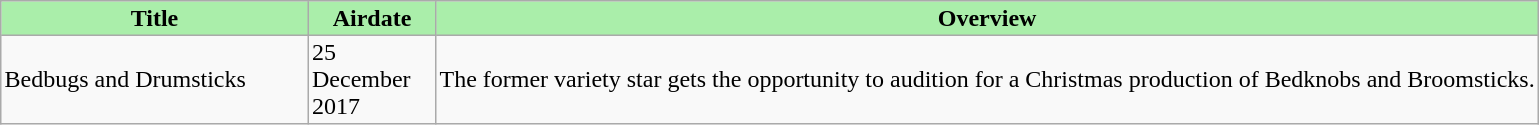<table border="2" cellpadding="2" cellspacing="0" style="margin: 0 1em 0 0; background: #f9f9f9; border: 1px #aaa solid; border-collapse: collapse; font-size: 100%;">
<tr style="background:#aaeeaa">
<th width="200px">Title</th>
<th width="80px">Airdate</th>
<th>Overview</th>
</tr>
<tr>
<td>Bedbugs and Drumsticks</td>
<td>25 December 2017</td>
<td>The former variety star gets the opportunity to audition for a Christmas production of Bedknobs and Broomsticks.</td>
</tr>
</table>
